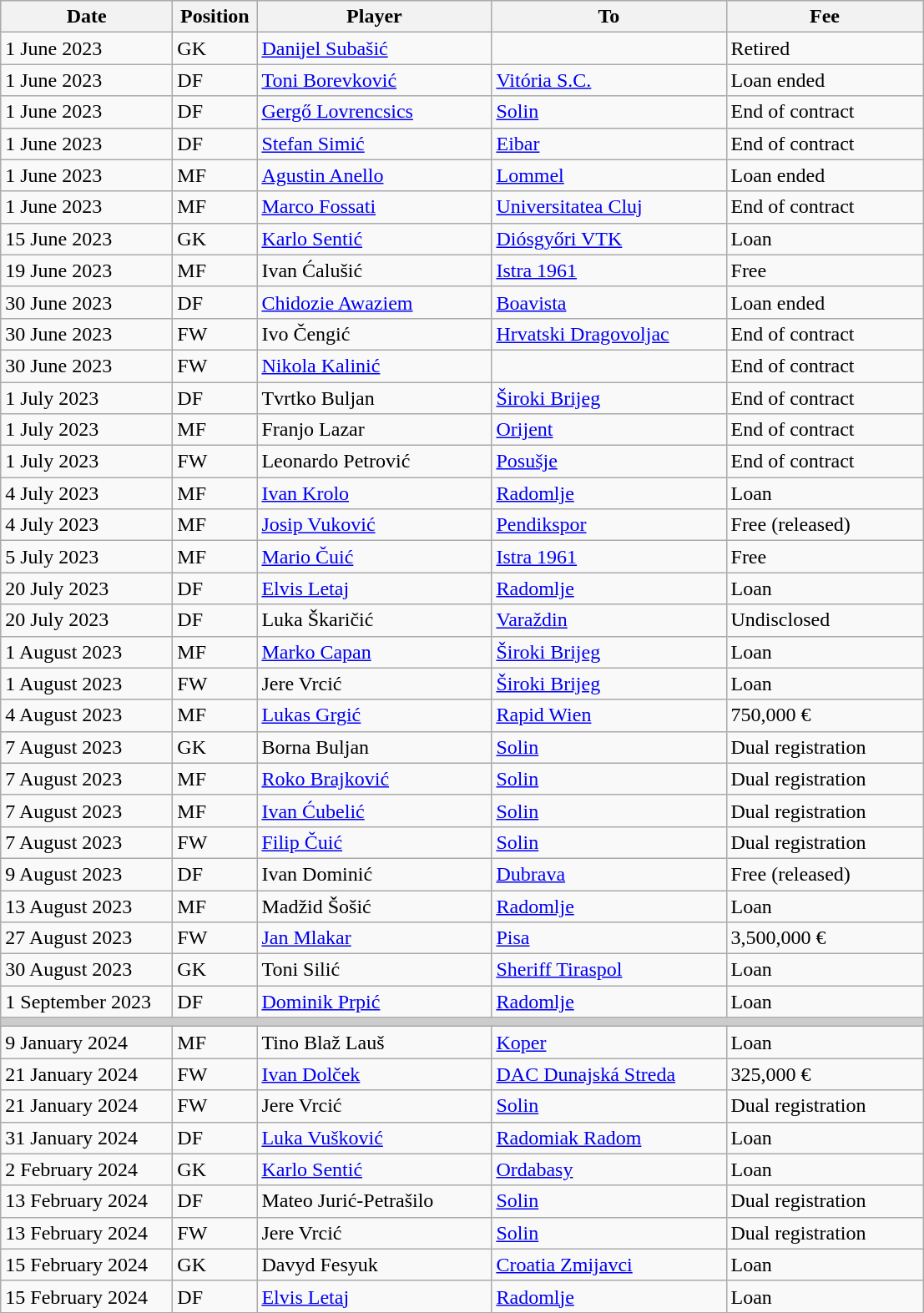<table class="wikitable plainrowheaders sortable">
<tr>
<th width=130>Date</th>
<th width=60>Position</th>
<th width=180>Player</th>
<th width=180>To</th>
<th width=150>Fee</th>
</tr>
<tr>
<td>1 June 2023</td>
<td>GK</td>
<td style="text-align:left;"> <a href='#'>Danijel Subašić</a></td>
<td style="text-align:left;"></td>
<td>Retired</td>
</tr>
<tr>
<td>1 June 2023</td>
<td>DF</td>
<td style="text-align:left;"> <a href='#'>Toni Borevković</a></td>
<td style="text-align:left;"> <a href='#'>Vitória S.C.</a></td>
<td>Loan ended</td>
</tr>
<tr>
<td>1 June 2023</td>
<td>DF</td>
<td style="text-align:left;"> <a href='#'>Gergő Lovrencsics</a></td>
<td style="text-align:left;"> <a href='#'>Solin</a></td>
<td>End of contract</td>
</tr>
<tr>
<td>1 June 2023</td>
<td>DF</td>
<td style="text-align:left;"> <a href='#'>Stefan Simić</a></td>
<td style="text-align:left;"> <a href='#'>Eibar</a></td>
<td>End of contract</td>
</tr>
<tr>
<td>1 June 2023</td>
<td>MF</td>
<td style="text-align:left;"> <a href='#'>Agustin Anello</a></td>
<td style="text-align:left;"> <a href='#'>Lommel</a></td>
<td>Loan ended</td>
</tr>
<tr>
<td>1 June 2023</td>
<td>MF</td>
<td style="text-align:left;"> <a href='#'>Marco Fossati</a></td>
<td style="text-align:left;"> <a href='#'>Universitatea Cluj</a></td>
<td>End of contract</td>
</tr>
<tr>
<td>15 June 2023</td>
<td>GK</td>
<td style="text-align:left;"> <a href='#'>Karlo Sentić</a></td>
<td style="text-align:left;"> <a href='#'>Diósgyőri VTK</a></td>
<td>Loan</td>
</tr>
<tr>
<td>19 June 2023</td>
<td>MF</td>
<td style="text-align:left;"> Ivan Ćalušić</td>
<td style="text-align:left;"> <a href='#'>Istra 1961</a></td>
<td>Free</td>
</tr>
<tr>
<td>30 June 2023</td>
<td>DF</td>
<td style="text-align:left;"> <a href='#'>Chidozie Awaziem</a></td>
<td style="text-align:left;"> <a href='#'>Boavista</a></td>
<td>Loan ended</td>
</tr>
<tr>
<td>30 June 2023</td>
<td>FW</td>
<td style="text-align:left;"> Ivo Čengić</td>
<td style="text-align:left;"> <a href='#'>Hrvatski Dragovoljac</a></td>
<td>End of contract</td>
</tr>
<tr>
<td>30 June 2023</td>
<td>FW</td>
<td style="text-align:left;"> <a href='#'>Nikola Kalinić</a></td>
<td style="text-align:left;"></td>
<td>End of contract</td>
</tr>
<tr>
<td>1 July 2023</td>
<td>DF</td>
<td style="text-align:left;"> Tvrtko Buljan</td>
<td style="text-align:left;"> <a href='#'>Široki Brijeg</a></td>
<td>End of contract</td>
</tr>
<tr>
<td>1 July 2023</td>
<td>MF</td>
<td style="text-align:left;"> Franjo Lazar</td>
<td style="text-align:left;"> <a href='#'>Orijent</a></td>
<td>End of contract</td>
</tr>
<tr>
<td>1 July 2023</td>
<td>FW</td>
<td style="text-align:left;"> Leonardo Petrović</td>
<td style="text-align:left;"> <a href='#'>Posušje</a></td>
<td>End of contract</td>
</tr>
<tr>
<td>4 July 2023</td>
<td>MF</td>
<td style="text-align:left;"> <a href='#'>Ivan Krolo</a></td>
<td style="text-align:left;"> <a href='#'>Radomlje</a></td>
<td>Loan</td>
</tr>
<tr>
<td>4 July 2023</td>
<td>MF</td>
<td style="text-align:left;"> <a href='#'>Josip Vuković</a></td>
<td style="text-align:left;"> <a href='#'>Pendikspor</a></td>
<td>Free (released)</td>
</tr>
<tr>
<td>5 July 2023</td>
<td>MF</td>
<td style="text-align:left;"> <a href='#'>Mario Čuić</a></td>
<td style="text-align:left;"> <a href='#'>Istra 1961</a></td>
<td>Free</td>
</tr>
<tr>
<td>20 July 2023</td>
<td>DF</td>
<td style="text-align:left;"> <a href='#'>Elvis Letaj</a></td>
<td style="text-align:left;"> <a href='#'>Radomlje</a></td>
<td>Loan</td>
</tr>
<tr>
<td>20 July 2023</td>
<td>DF</td>
<td style="text-align:left;"> Luka Škaričić</td>
<td style="text-align:left;"> <a href='#'>Varaždin</a></td>
<td>Undisclosed</td>
</tr>
<tr>
<td>1 August 2023</td>
<td>MF</td>
<td style="text-align:left;"> <a href='#'>Marko Capan</a></td>
<td style="text-align:left;"> <a href='#'>Široki Brijeg</a></td>
<td>Loan</td>
</tr>
<tr>
<td>1 August 2023</td>
<td>FW</td>
<td style="text-align:left;"> Jere Vrcić</td>
<td style="text-align:left;"> <a href='#'>Široki Brijeg</a></td>
<td>Loan</td>
</tr>
<tr>
<td>4 August 2023</td>
<td>MF</td>
<td style="text-align:left;"> <a href='#'>Lukas Grgić</a></td>
<td style="text-align:left;"> <a href='#'>Rapid Wien</a></td>
<td>750,000 €</td>
</tr>
<tr>
<td>7 August 2023</td>
<td>GK</td>
<td style="text-align:left;"> Borna Buljan</td>
<td style="text-align:left;"> <a href='#'>Solin</a></td>
<td>Dual registration</td>
</tr>
<tr>
<td>7 August 2023</td>
<td>MF</td>
<td style="text-align:left;"> <a href='#'>Roko Brajković</a></td>
<td style="text-align:left;"> <a href='#'>Solin</a></td>
<td>Dual registration</td>
</tr>
<tr>
<td>7 August 2023</td>
<td>MF</td>
<td style="text-align:left;"> <a href='#'>Ivan Ćubelić</a></td>
<td style="text-align:left;"> <a href='#'>Solin</a></td>
<td>Dual registration</td>
</tr>
<tr>
<td>7 August 2023</td>
<td>FW</td>
<td style="text-align:left;"> <a href='#'>Filip Čuić</a></td>
<td style="text-align:left;"> <a href='#'>Solin</a></td>
<td>Dual registration</td>
</tr>
<tr>
<td>9 August 2023</td>
<td>DF</td>
<td style="text-align:left;"> Ivan Dominić</td>
<td style="text-align:left;"> <a href='#'>Dubrava</a></td>
<td>Free (released)</td>
</tr>
<tr>
<td>13 August 2023</td>
<td>MF</td>
<td style="text-align:left;"> Madžid Šošić</td>
<td style="text-align:left;"> <a href='#'>Radomlje</a></td>
<td>Loan</td>
</tr>
<tr>
<td>27 August 2023</td>
<td>FW</td>
<td style="text-align:left;"> <a href='#'>Jan Mlakar</a></td>
<td style="text-align:left;"> <a href='#'>Pisa</a></td>
<td>3,500,000 €</td>
</tr>
<tr>
<td>30 August 2023</td>
<td>GK</td>
<td style="text-align:left;"> Toni Silić</td>
<td style="text-align:left;"> <a href='#'>Sheriff Tiraspol</a></td>
<td>Loan</td>
</tr>
<tr>
<td>1 September 2023</td>
<td>DF</td>
<td style="text-align:left;"> <a href='#'>Dominik Prpić</a></td>
<td style="text-align:left;"> <a href='#'>Radomlje</a></td>
<td>Loan</td>
</tr>
<tr style="color:#CCCCCC;background-color:#CCCCCC">
<td colspan="6"></td>
</tr>
<tr>
<td>9 January 2024</td>
<td>MF</td>
<td style="text-align:left;"> Tino Blaž Lauš</td>
<td style="text-align:left;"> <a href='#'>Koper</a></td>
<td>Loan</td>
</tr>
<tr>
<td>21 January 2024</td>
<td>FW</td>
<td style="text-align:left;"> <a href='#'>Ivan Dolček</a></td>
<td style="text-align:left;"> <a href='#'>DAC Dunajská Streda</a></td>
<td>325,000 €</td>
</tr>
<tr>
<td>21 January 2024</td>
<td>FW</td>
<td style="text-align:left;"> Jere Vrcić</td>
<td style="text-align:left;"> <a href='#'>Solin</a></td>
<td>Dual registration</td>
</tr>
<tr>
<td>31 January 2024</td>
<td>DF</td>
<td style="text-align:left;"> <a href='#'>Luka Vušković</a></td>
<td style="text-align:left;"> <a href='#'>Radomiak Radom</a></td>
<td>Loan</td>
</tr>
<tr>
<td>2 February 2024</td>
<td>GK</td>
<td style="text-align:left;"> <a href='#'>Karlo Sentić</a></td>
<td style="text-align:left;"> <a href='#'>Ordabasy</a></td>
<td>Loan</td>
</tr>
<tr>
<td>13 February 2024</td>
<td>DF</td>
<td style="text-align:left;"> Mateo Jurić-Petrašilo</td>
<td style="text-align:left;"> <a href='#'>Solin</a></td>
<td>Dual registration</td>
</tr>
<tr>
<td>13 February 2024</td>
<td>FW</td>
<td style="text-align:left;"> Jere Vrcić</td>
<td style="text-align:left;"> <a href='#'>Solin</a></td>
<td>Dual registration</td>
</tr>
<tr>
<td>15 February 2024</td>
<td>GK</td>
<td style="text-align:left;"> Davyd Fesyuk</td>
<td style="text-align:left;"> <a href='#'>Croatia Zmijavci</a></td>
<td>Loan</td>
</tr>
<tr>
<td>15 February 2024</td>
<td>DF</td>
<td style="text-align:left;"> <a href='#'>Elvis Letaj</a></td>
<td style="text-align:left;"> <a href='#'>Radomlje</a></td>
<td>Loan</td>
</tr>
</table>
